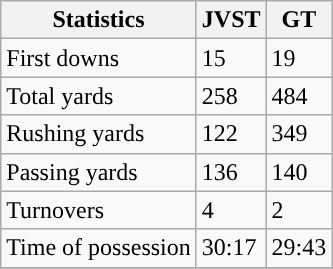<table class="wikitable" style="float: left;">
<tr>
<th>Statistics</th>
<th>JVST</th>
<th>GT</th>
</tr>
<tr>
<td>First downs</td>
<td>15</td>
<td>19</td>
</tr>
<tr>
<td>Total yards</td>
<td>258</td>
<td>484</td>
</tr>
<tr>
<td>Rushing yards</td>
<td>122</td>
<td>349</td>
</tr>
<tr>
<td>Passing yards</td>
<td>136</td>
<td>140</td>
</tr>
<tr>
<td>Turnovers</td>
<td>4</td>
<td>2</td>
</tr>
<tr>
<td>Time of possession</td>
<td>30:17</td>
<td>29:43</td>
</tr>
<tr>
</tr>
</table>
